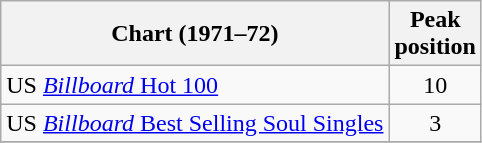<table class="wikitable sortable">
<tr>
<th>Chart (1971–72)</th>
<th>Peak<br>position</th>
</tr>
<tr>
<td>US <a href='#'><em>Billboard</em> Hot 100</a></td>
<td align="center">10</td>
</tr>
<tr>
<td>US <a href='#'><em>Billboard</em> Best Selling Soul Singles</a></td>
<td align="center">3</td>
</tr>
<tr>
</tr>
</table>
